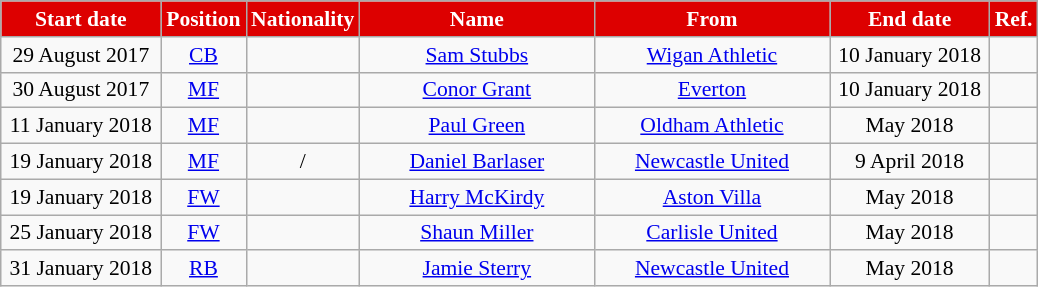<table class="wikitable"  style="text-align:center; font-size:90%; ">
<tr>
<th style="background:#DD0000; color:#FFFFFF; width:100px;">Start date</th>
<th style="background:#DD0000; color:#FFFFFF; width:50px;">Position</th>
<th style="background:#DD0000; color:#FFFFFF; width:50px;">Nationality</th>
<th style="background:#DD0000; color:#FFFFFF; width:150px;">Name</th>
<th style="background:#DD0000; color:#FFFFFF; width:150px;">From</th>
<th style="background:#DD0000; color:#FFFFFF; width:100px;">End date</th>
<th style="background:#DD0000; color:#FFFFFF; width:25px;">Ref.</th>
</tr>
<tr>
<td>29 August 2017</td>
<td><a href='#'>CB</a></td>
<td></td>
<td><a href='#'>Sam Stubbs</a></td>
<td><a href='#'>Wigan Athletic</a></td>
<td>10 January 2018</td>
<td></td>
</tr>
<tr>
<td>30 August 2017</td>
<td><a href='#'>MF</a></td>
<td></td>
<td><a href='#'>Conor Grant</a></td>
<td><a href='#'>Everton</a></td>
<td>10 January 2018</td>
<td></td>
</tr>
<tr>
<td>11 January 2018</td>
<td><a href='#'>MF</a></td>
<td></td>
<td><a href='#'>Paul Green</a></td>
<td><a href='#'>Oldham Athletic</a></td>
<td>May 2018</td>
<td></td>
</tr>
<tr>
<td>19 January 2018</td>
<td><a href='#'>MF</a></td>
<td>/</td>
<td><a href='#'>Daniel Barlaser</a></td>
<td><a href='#'>Newcastle United</a></td>
<td>9 April 2018</td>
<td></td>
</tr>
<tr>
<td>19 January 2018</td>
<td><a href='#'>FW</a></td>
<td></td>
<td><a href='#'>Harry McKirdy</a></td>
<td><a href='#'>Aston Villa</a></td>
<td>May 2018</td>
<td></td>
</tr>
<tr>
<td>25 January 2018</td>
<td><a href='#'>FW</a></td>
<td></td>
<td><a href='#'>Shaun Miller</a></td>
<td><a href='#'>Carlisle United</a></td>
<td>May 2018</td>
<td></td>
</tr>
<tr>
<td>31 January 2018</td>
<td><a href='#'>RB</a></td>
<td></td>
<td><a href='#'>Jamie Sterry</a></td>
<td><a href='#'>Newcastle United</a></td>
<td>May 2018</td>
<td></td>
</tr>
</table>
